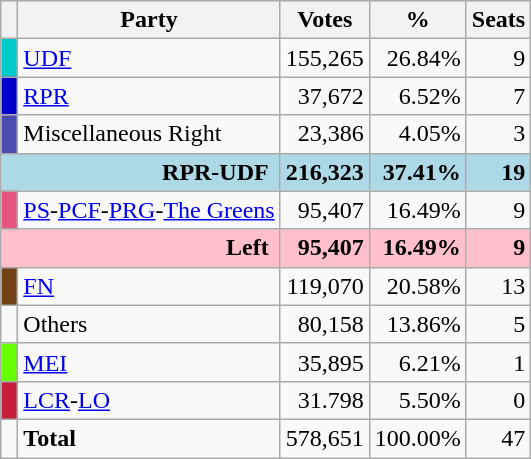<table class="wikitable" style="text-align:right">
<tr>
<th></th>
<th>Party</th>
<th>Votes</th>
<th>%</th>
<th>Seats</th>
</tr>
<tr>
<td bgcolor="#00CCCC"> </td>
<td align=left><a href='#'>UDF</a></td>
<td>155,265</td>
<td>26.84%</td>
<td>9</td>
</tr>
<tr>
<td bgcolor="#0000c8"> </td>
<td align=left><a href='#'>RPR</a></td>
<td>37,672</td>
<td>6.52%</td>
<td>7</td>
</tr>
<tr>
<td bgcolor="#4C4CB0"> </td>
<td align=left>Miscellaneous Right</td>
<td>23,386</td>
<td>4.05%</td>
<td>3</td>
</tr>
<tr bgcolor="lightblue">
<td colspan=2><strong>RPR-UDF</strong> </td>
<td><strong>216,323</strong></td>
<td><strong>37.41%</strong></td>
<td><strong>19</strong></td>
</tr>
<tr>
<td bgcolor="#E75480"> </td>
<td align=left><a href='#'>PS</a>-<a href='#'>PCF</a>-<a href='#'>PRG</a>-<a href='#'>The Greens</a></td>
<td>95,407</td>
<td>16.49%</td>
<td>9</td>
</tr>
<tr bgcolor="pink">
<td colspan=2><strong>Left</strong> </td>
<td><strong>95,407</strong></td>
<td><strong>16.49%</strong></td>
<td><strong>9</strong></td>
</tr>
<tr>
<td bgcolor="#704214"> </td>
<td align=left><a href='#'>FN</a></td>
<td>119,070</td>
<td>20.58%</td>
<td>13</td>
</tr>
<tr>
<td></td>
<td align=left>Others</td>
<td>80,158</td>
<td>13.86%</td>
<td>5</td>
</tr>
<tr>
<td bgcolor="#66FF00"> </td>
<td align=left><a href='#'>MEI</a></td>
<td>35,895</td>
<td>6.21%</td>
<td>1</td>
</tr>
<tr>
<td bgcolor="#C41E3A"> </td>
<td align=left><a href='#'>LCR</a>-<a href='#'>LO</a></td>
<td>31.798</td>
<td>5.50%</td>
<td>0</td>
</tr>
<tr>
<td></td>
<td align=left><strong>Total</strong></td>
<td>578,651</td>
<td>100.00%</td>
<td>47</td>
</tr>
</table>
